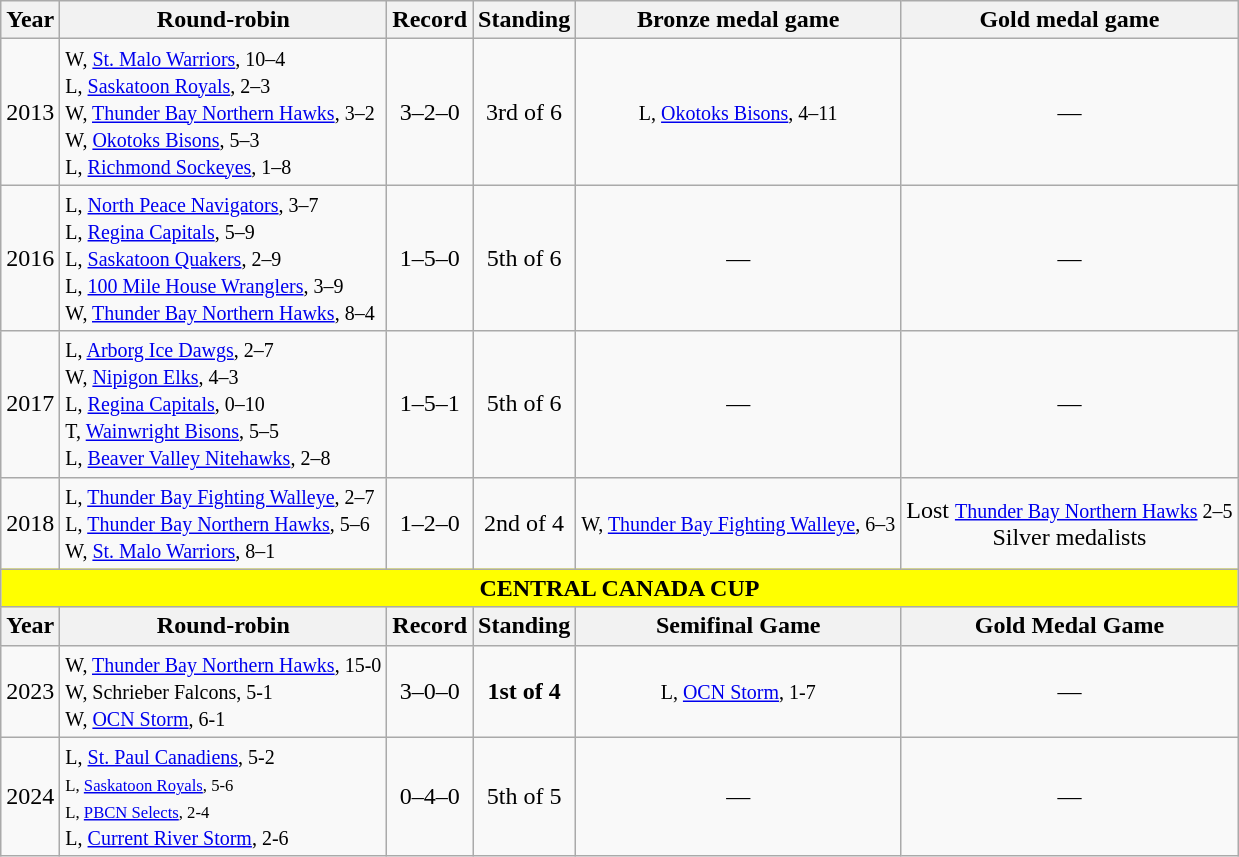<table class="wikitable" style="text-align:center">
<tr>
<th>Year</th>
<th>Round-robin</th>
<th>Record</th>
<th>Standing</th>
<th>Bronze medal game</th>
<th>Gold medal game</th>
</tr>
<tr>
<td>2013</td>
<td align=left><small>W, <a href='#'>St. Malo Warriors</a>, 10–4<br>L, <a href='#'>Saskatoon Royals</a>, 2–3<br>W, <a href='#'>Thunder Bay Northern Hawks</a>, 3–2<br>W, <a href='#'>Okotoks Bisons</a>, 5–3<br>L, <a href='#'>Richmond Sockeyes</a>, 1–8</small></td>
<td>3–2–0</td>
<td>3rd of 6</td>
<td><small>L, <a href='#'>Okotoks Bisons</a>, 4–11</small></td>
<td>—</td>
</tr>
<tr>
<td>2016</td>
<td align=left><small>L, <a href='#'>North Peace Navigators</a>, 3–7<br>L, <a href='#'>Regina Capitals</a>, 5–9<br>L, <a href='#'>Saskatoon Quakers</a>, 2–9<br>L, <a href='#'>100 Mile House Wranglers</a>, 3–9<br>W, <a href='#'>Thunder Bay Northern Hawks</a>, 8–4</small></td>
<td>1–5–0</td>
<td>5th of 6</td>
<td>—</td>
<td>—</td>
</tr>
<tr>
<td>2017</td>
<td align=left><small>L, <a href='#'>Arborg Ice Dawgs</a>, 2–7<br>W, <a href='#'>Nipigon Elks</a>, 4–3<br>L, <a href='#'>Regina Capitals</a>, 0–10<br>T, <a href='#'>Wainwright Bisons</a>, 5–5<br>L, <a href='#'>Beaver Valley Nitehawks</a>, 2–8</small></td>
<td>1–5–1</td>
<td>5th of 6</td>
<td>—</td>
<td>—</td>
</tr>
<tr>
<td>2018</td>
<td align=left><small>L, <a href='#'>Thunder Bay Fighting Walleye</a>, 2–7</small><br><small>L, <a href='#'>Thunder Bay Northern Hawks</a>, 5–6</small><br><small>W, <a href='#'>St. Malo Warriors</a>, 8–1</small></td>
<td>1–2–0</td>
<td>2nd of 4</td>
<td><small>W, <a href='#'>Thunder Bay Fighting Walleye</a>, 6–3</small></td>
<td>Lost <small><a href='#'>Thunder Bay Northern Hawks</a> 2–5 </small><br>Silver medalists</td>
</tr>
<tr align="center"  bgcolor="yellow"  style="color:black">
<td colspan=6><strong>CENTRAL CANADA CUP</strong></td>
</tr>
<tr>
<th>Year</th>
<th>Round-robin</th>
<th>Record</th>
<th>Standing</th>
<th>Semifinal Game</th>
<th>Gold Medal Game</th>
</tr>
<tr>
<td>2023</td>
<td align=left><small>W, <a href='#'>Thunder Bay Northern Hawks</a>, 15-0</small><br><small>W, Schrieber Falcons, 5-1</small><br><small>W, <a href='#'>OCN Storm</a>, 6-1</small></td>
<td>3–0–0</td>
<td><strong>1st of 4</strong></td>
<td><small>L, <a href='#'>OCN Storm</a>, 1-7</small></td>
<td>—</td>
</tr>
<tr>
<td>2024</td>
<td align="left"><small>L, <a href='#'>St. Paul Canadiens</a>, 5-2<br><small>L, <a href='#'>Saskatoon Royals</a>, 5-6</small><br><small>L, <a href='#'>PBCN Selects</a>, 2-4</small><br>L, <a href='#'>Current River Storm</a>, 2-6</small></td>
<td>0–4–0</td>
<td>5th of 5</td>
<td>—</td>
<td>—</td>
</tr>
</table>
